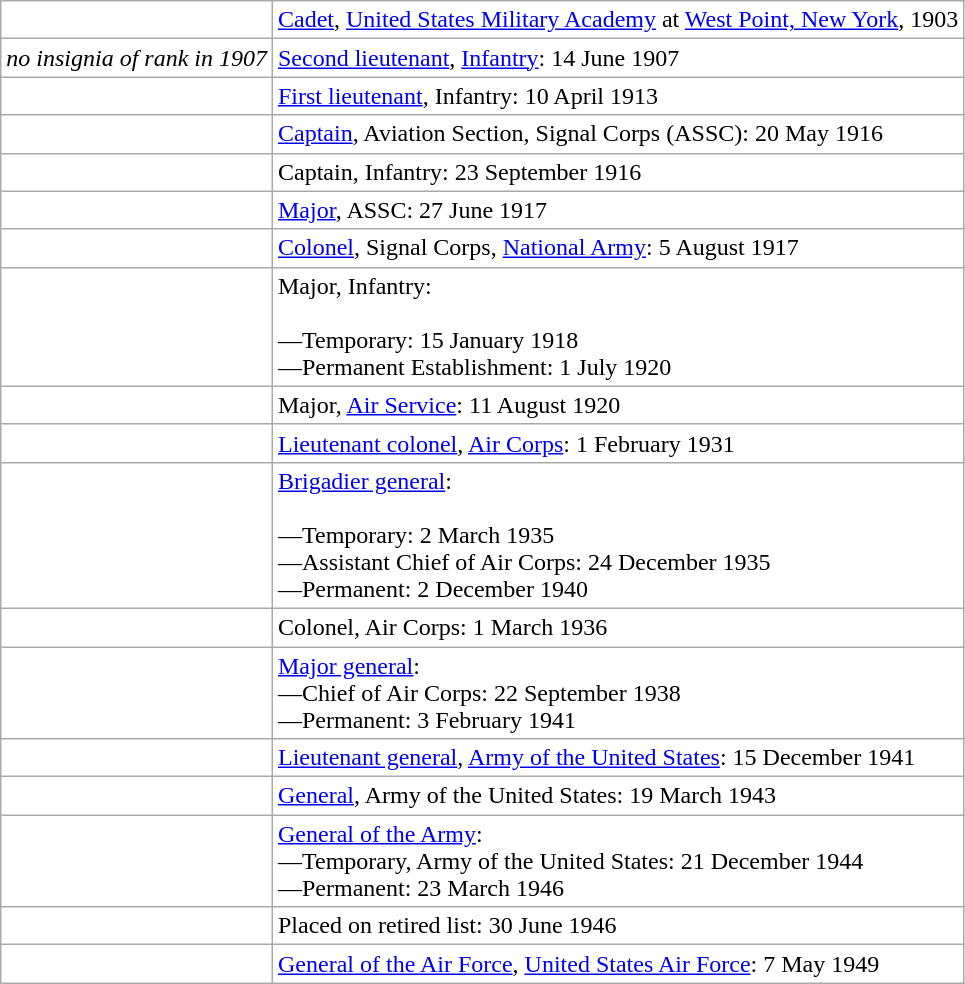<table class="wikitable" style="background:white">
<tr>
<td align="center"></td>
<td><a href='#'>Cadet</a>, <a href='#'>United States Military Academy</a> at <a href='#'>West Point, New York</a>, 1903</td>
</tr>
<tr>
<td align="center"><em>no insignia of rank in 1907</em><br></td>
<td><a href='#'>Second lieutenant</a>, <a href='#'>Infantry</a>: 14 June 1907</td>
</tr>
<tr>
<td><br></td>
<td><a href='#'>First lieutenant</a>, Infantry: 10 April 1913</td>
</tr>
<tr>
<td><br></td>
<td><a href='#'>Captain</a>, Aviation Section, Signal Corps (ASSC): 20 May 1916</td>
</tr>
<tr>
<td><br></td>
<td>Captain, Infantry: 23 September 1916</td>
</tr>
<tr>
<td><br></td>
<td><a href='#'>Major</a>, ASSC: 27 June 1917</td>
</tr>
<tr>
<td><br></td>
<td><a href='#'>Colonel</a>, Signal Corps, <a href='#'>National Army</a>: 5 August 1917</td>
</tr>
<tr>
<td><br></td>
<td>Major, Infantry: <br><br>—Temporary: 15 January 1918<br>—Permanent Establishment: 1 July 1920</td>
</tr>
<tr>
<td><br></td>
<td>Major, <a href='#'>Air Service</a>: 11 August 1920</td>
</tr>
<tr>
<td><br></td>
<td><a href='#'>Lieutenant colonel</a>, <a href='#'>Air Corps</a>: 1 February 1931</td>
</tr>
<tr>
<td></td>
<td><a href='#'>Brigadier general</a>:<br><br>—Temporary: 2 March 1935<br>—Assistant Chief of Air Corps: 24 December 1935<br>—Permanent: 2 December 1940</td>
</tr>
<tr>
<td><br></td>
<td>Colonel, Air Corps: 1 March 1936</td>
</tr>
<tr>
<td></td>
<td><a href='#'>Major general</a>:<br>—Chief of Air Corps: 22 September 1938<br>—Permanent: 3 February 1941</td>
</tr>
<tr>
<td></td>
<td><a href='#'>Lieutenant general</a>, <a href='#'>Army of the United States</a>: 15 December 1941</td>
</tr>
<tr>
<td></td>
<td><a href='#'>General</a>, Army of the United States: 19 March 1943</td>
</tr>
<tr>
<td></td>
<td><a href='#'>General of the Army</a>:<br>—Temporary, Army of the United States: 21 December 1944<br>—Permanent: 23 March 1946</td>
</tr>
<tr>
<td></td>
<td>Placed on retired list: 30 June 1946</td>
</tr>
<tr>
<td></td>
<td><a href='#'>General of the Air Force</a>, <a href='#'>United States Air Force</a>: 7 May 1949</td>
</tr>
</table>
